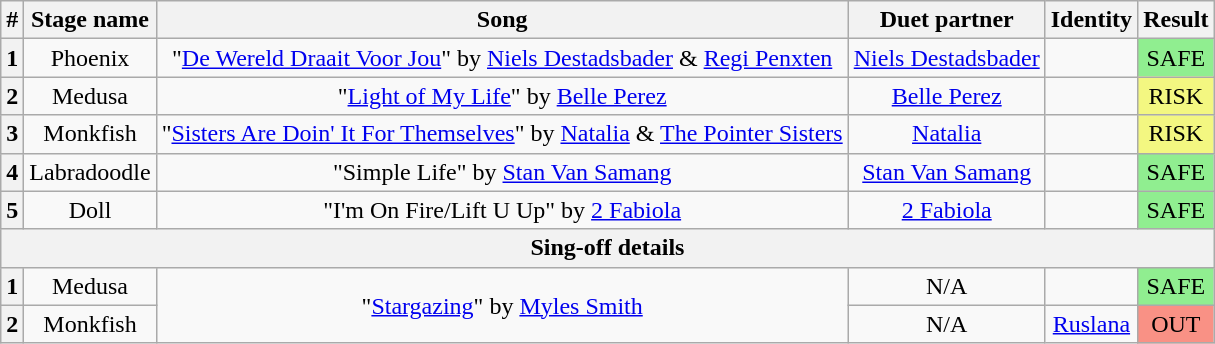<table class="wikitable plainrowheaders" style="text-align: center;">
<tr>
<th>#</th>
<th>Stage name</th>
<th>Song</th>
<th>Duet partner</th>
<th>Identity</th>
<th>Result</th>
</tr>
<tr>
<th>1</th>
<td>Phoenix</td>
<td>"<a href='#'>De Wereld Draait Voor Jou</a>" by <a href='#'>Niels Destadsbader</a> & <a href='#'>Regi Penxten</a></td>
<td><a href='#'>Niels Destadsbader</a></td>
<td></td>
<td bgcolor=lightgreen>SAFE</td>
</tr>
<tr>
<th>2</th>
<td>Medusa</td>
<td>"<a href='#'>Light of My Life</a>" by <a href='#'>Belle Perez</a></td>
<td><a href='#'>Belle Perez</a></td>
<td></td>
<td bgcolor="#F3F781">RISK</td>
</tr>
<tr>
<th>3</th>
<td>Monkfish</td>
<td>"<a href='#'>Sisters Are Doin' It For Themselves</a>" by <a href='#'>Natalia</a> & <a href='#'>The Pointer Sisters</a></td>
<td><a href='#'>Natalia</a></td>
<td></td>
<td bgcolor="#F3F781">RISK</td>
</tr>
<tr>
<th>4</th>
<td>Labradoodle</td>
<td>"Simple Life" by <a href='#'>Stan Van Samang</a></td>
<td><a href='#'>Stan Van Samang</a></td>
<td></td>
<td bgcolor=lightgreen>SAFE</td>
</tr>
<tr>
<th>5</th>
<td>Doll</td>
<td>"I'm On Fire/Lift U Up" by <a href='#'>2 Fabiola</a></td>
<td><a href='#'>2 Fabiola</a></td>
<td></td>
<td bgcolor=lightgreen>SAFE</td>
</tr>
<tr>
<th colspan="6">Sing-off details</th>
</tr>
<tr>
<th>1</th>
<td>Medusa</td>
<td rowspan="3">"<a href='#'>Stargazing</a>" by <a href='#'>Myles Smith</a></td>
<td>N/A</td>
<td></td>
<td bgcolor=lightgreen>SAFE</td>
</tr>
<tr>
<th>2</th>
<td>Monkfish</td>
<td>N/A</td>
<td><a href='#'>Ruslana</a></td>
<td bgcolor="#F99185">OUT</td>
</tr>
</table>
